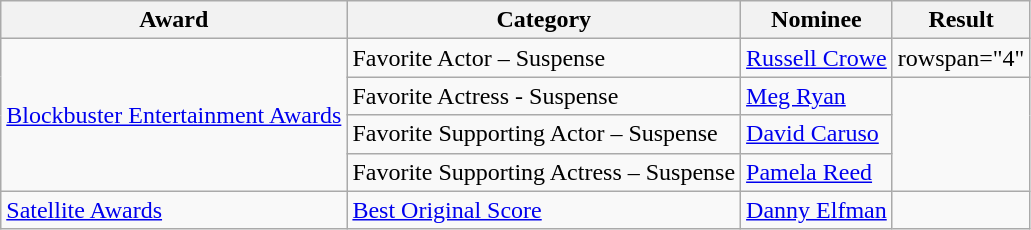<table class="wikitable">
<tr>
<th>Award</th>
<th>Category</th>
<th>Nominee</th>
<th>Result</th>
</tr>
<tr>
<td rowspan="4"><a href='#'>Blockbuster Entertainment Awards</a></td>
<td>Favorite Actor – Suspense</td>
<td><a href='#'>Russell Crowe</a></td>
<td>rowspan="4" </td>
</tr>
<tr>
<td>Favorite Actress - Suspense</td>
<td><a href='#'>Meg Ryan</a></td>
</tr>
<tr>
<td>Favorite Supporting Actor – Suspense</td>
<td><a href='#'>David Caruso</a></td>
</tr>
<tr>
<td>Favorite Supporting Actress – Suspense</td>
<td><a href='#'>Pamela Reed</a></td>
</tr>
<tr>
<td><a href='#'>Satellite Awards</a></td>
<td><a href='#'>Best Original Score</a></td>
<td><a href='#'>Danny Elfman</a></td>
<td></td>
</tr>
</table>
